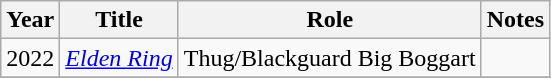<table class="wikitable sortable">
<tr>
<th>Year</th>
<th>Title</th>
<th>Role</th>
<th>Notes</th>
</tr>
<tr>
<td>2022</td>
<td><em><a href='#'>Elden Ring</a></em></td>
<td>Thug/Blackguard Big Boggart</td>
<td></td>
</tr>
<tr>
</tr>
</table>
